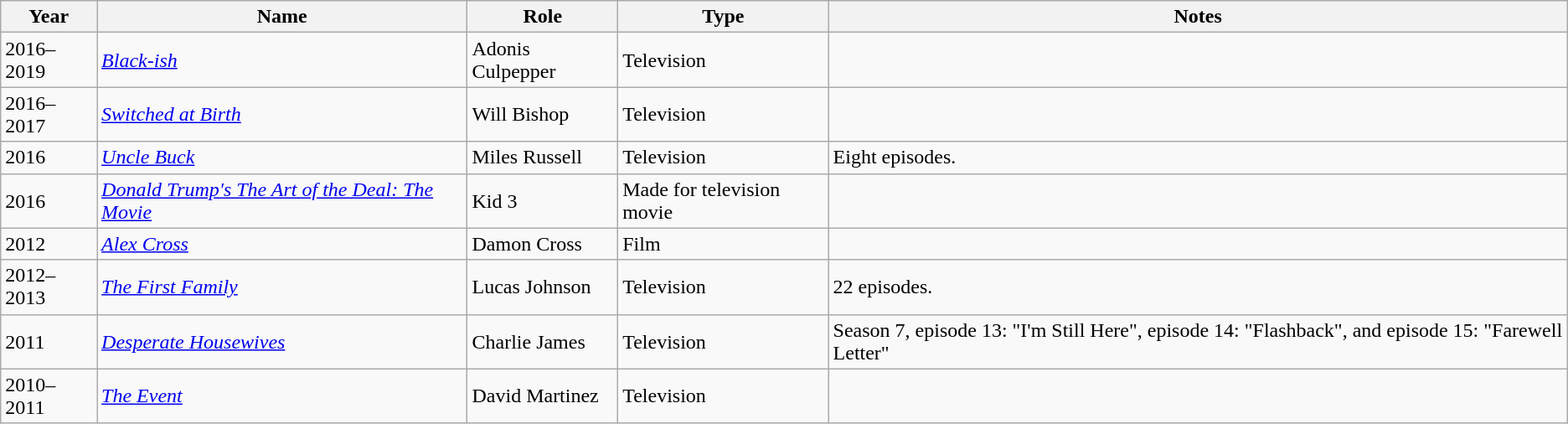<table class="wikitable">
<tr>
<th>Year</th>
<th>Name</th>
<th>Role</th>
<th>Type</th>
<th>Notes</th>
</tr>
<tr>
<td>2016–2019</td>
<td><em><a href='#'>Black-ish</a></em></td>
<td>Adonis Culpepper</td>
<td>Television</td>
<td></td>
</tr>
<tr>
<td>2016–2017</td>
<td><em><a href='#'>Switched at Birth</a></em></td>
<td>Will Bishop</td>
<td>Television</td>
<td></td>
</tr>
<tr>
<td>2016</td>
<td><em><a href='#'>Uncle Buck</a></em></td>
<td>Miles Russell</td>
<td>Television</td>
<td>Eight episodes.</td>
</tr>
<tr>
<td>2016</td>
<td><em><a href='#'>Donald Trump's The Art of the Deal: The Movie</a></em></td>
<td>Kid 3</td>
<td>Made for television movie</td>
<td></td>
</tr>
<tr>
<td>2012</td>
<td><em><a href='#'>Alex Cross</a></em></td>
<td>Damon Cross</td>
<td>Film</td>
<td></td>
</tr>
<tr>
<td>2012–2013</td>
<td><em><a href='#'>The First Family</a></em></td>
<td>Lucas Johnson</td>
<td>Television</td>
<td>22 episodes.</td>
</tr>
<tr>
<td>2011</td>
<td><em><a href='#'>Desperate Housewives</a></em></td>
<td>Charlie James</td>
<td>Television</td>
<td>Season 7, episode 13: "I'm Still Here", episode 14: "Flashback", and episode 15: "Farewell Letter"</td>
</tr>
<tr>
<td>2010–2011</td>
<td><em><a href='#'>The Event</a> </em></td>
<td>David Martinez</td>
<td>Television</td>
<td></td>
</tr>
</table>
